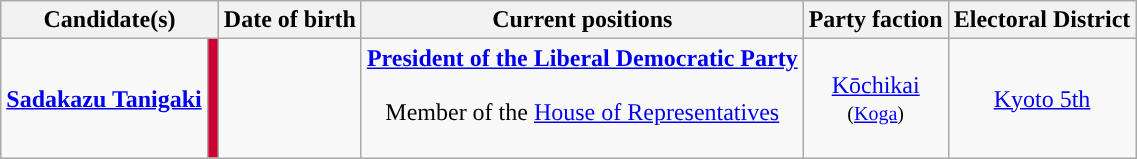<table class="wikitable sortable" style="text-align:center">
<tr>
<th colspan="2" style="width:110px;">Candidate(s)</th>
<th>Date of birth</th>
<th class="unsortable">Current positions</th>
<th>Party faction</th>
<th>Electoral District</th>
</tr>
<tr>
<td> <strong><a href='#'>Sadakazu Tanigaki</a></strong></td>
<td style="background:#CC0033"></td>
<td><br></td>
<td><strong><a href='#'>President of the Liberal Democratic Party</a></strong><br><br>Member of the <a href='#'>House of Representatives</a><br><br></td>
<td><a href='#'>Kōchikai</a><br><small> (<a href='#'>Koga</a>) </small></td>
<td> <a href='#'>Kyoto 5th</a></td>
</tr>
</table>
